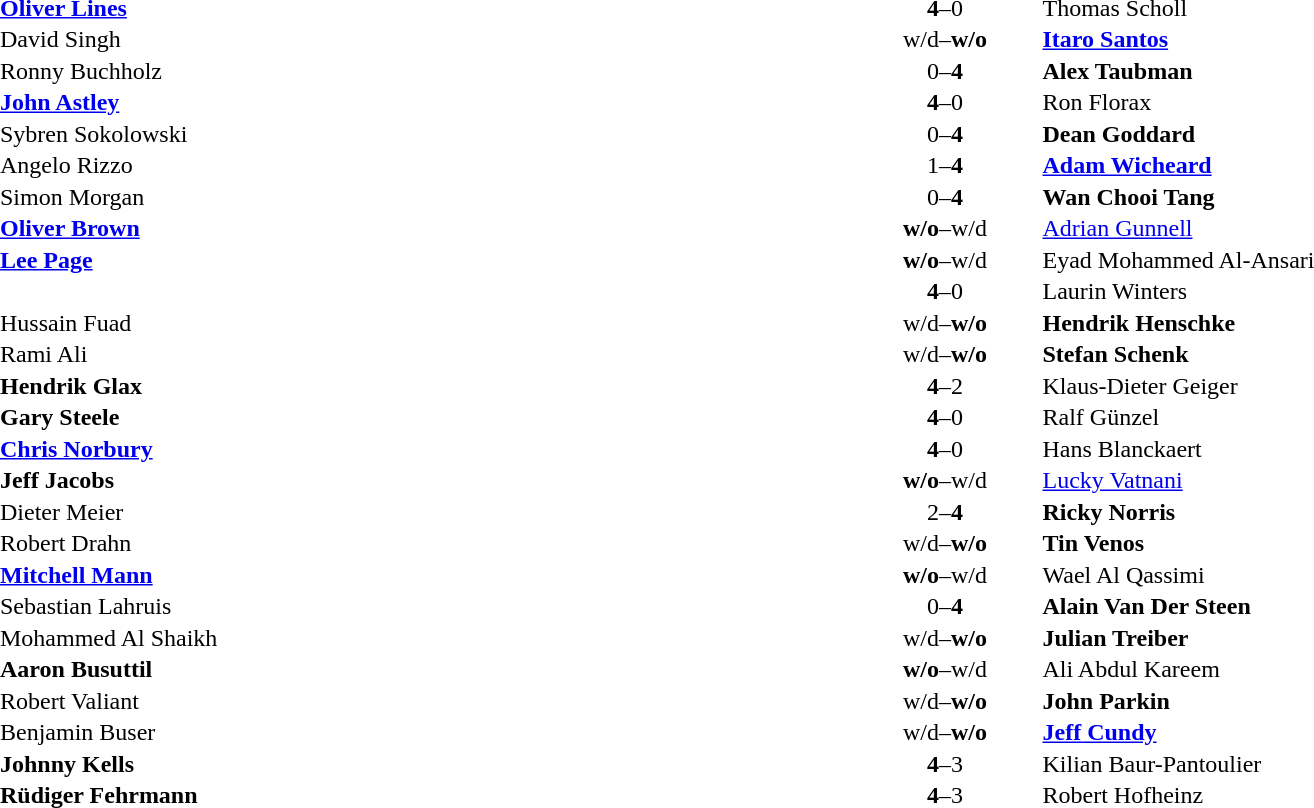<table width="100%" cellspacing="1">
<tr>
<th width=45%></th>
<th width=10%></th>
<th width=45%></th>
</tr>
<tr>
<td> <strong><a href='#'>Oliver Lines</a></strong></td>
<td align="center"><strong>4</strong>–0</td>
<td> Thomas Scholl</td>
</tr>
<tr>
<td> David Singh</td>
<td align="center">w/d–<strong>w/o</strong></td>
<td> <strong><a href='#'>Itaro Santos</a></strong></td>
</tr>
<tr>
<td> Ronny Buchholz</td>
<td align="center">0–<strong>4</strong></td>
<td> <strong>Alex Taubman</strong></td>
</tr>
<tr>
<td> <strong><a href='#'>John Astley</a></strong></td>
<td align="center"><strong>4</strong>–0</td>
<td> Ron Florax</td>
</tr>
<tr>
<td> Sybren Sokolowski</td>
<td align="center">0–<strong>4</strong></td>
<td> <strong>Dean Goddard</strong></td>
</tr>
<tr>
<td> Angelo Rizzo</td>
<td align="center">1–<strong>4</strong></td>
<td> <strong><a href='#'>Adam Wicheard</a></strong></td>
</tr>
<tr>
<td> Simon Morgan</td>
<td align="center">0–<strong>4</strong></td>
<td> <strong>Wan Chooi Tang</strong></td>
</tr>
<tr>
<td> <strong><a href='#'>Oliver Brown</a></strong></td>
<td align="center"><strong>w/o</strong>–w/d</td>
<td> <a href='#'>Adrian Gunnell</a></td>
</tr>
<tr>
<td> <strong><a href='#'>Lee Page</a></strong></td>
<td align="center"><strong>w/o</strong>–w/d</td>
<td> Eyad Mohammed Al-Ansari</td>
</tr>
<tr>
<td></td>
<td align="center"><strong>4</strong>–0</td>
<td> Laurin Winters</td>
</tr>
<tr>
<td> Hussain Fuad</td>
<td align="center">w/d–<strong>w/o</strong></td>
<td> <strong>Hendrik Henschke</strong></td>
</tr>
<tr>
<td> Rami Ali</td>
<td align="center">w/d–<strong>w/o</strong></td>
<td> <strong>Stefan Schenk</strong></td>
</tr>
<tr>
<td> <strong>Hendrik Glax</strong></td>
<td align="center"><strong>4</strong>–2</td>
<td> Klaus-Dieter Geiger</td>
</tr>
<tr>
<td> <strong>Gary Steele</strong></td>
<td align="center"><strong>4</strong>–0</td>
<td> Ralf Günzel</td>
</tr>
<tr>
<td> <strong><a href='#'>Chris Norbury</a></strong></td>
<td align="center"><strong>4</strong>–0</td>
<td> Hans Blanckaert</td>
</tr>
<tr>
<td> <strong>Jeff Jacobs</strong></td>
<td align="center"><strong>w/o</strong>–w/d</td>
<td> <a href='#'>Lucky Vatnani</a></td>
</tr>
<tr>
<td> Dieter Meier</td>
<td align="center">2–<strong>4</strong></td>
<td> <strong>Ricky Norris</strong></td>
</tr>
<tr>
<td> Robert Drahn</td>
<td align="center">w/d–<strong>w/o</strong></td>
<td> <strong>Tin Venos</strong></td>
</tr>
<tr>
<td> <strong><a href='#'>Mitchell Mann</a></strong></td>
<td align="center"><strong>w/o</strong>–w/d</td>
<td> Wael Al Qassimi</td>
</tr>
<tr>
<td> Sebastian Lahruis</td>
<td align="center">0–<strong>4</strong></td>
<td> <strong>Alain Van Der Steen</strong></td>
</tr>
<tr>
<td> Mohammed Al Shaikh</td>
<td align="center">w/d–<strong>w/o</strong></td>
<td> <strong>Julian Treiber</strong></td>
</tr>
<tr>
<td> <strong>Aaron Busuttil</strong></td>
<td align="center"><strong>w/o</strong>–w/d</td>
<td> Ali Abdul Kareem</td>
</tr>
<tr>
<td> Robert Valiant</td>
<td align="center">w/d–<strong>w/o</strong></td>
<td> <strong>John Parkin</strong></td>
</tr>
<tr>
<td> Benjamin Buser</td>
<td align="center">w/d–<strong>w/o</strong></td>
<td> <strong><a href='#'>Jeff Cundy</a></strong></td>
</tr>
<tr>
<td> <strong>Johnny Kells</strong></td>
<td align="center"><strong>4</strong>–3</td>
<td> Kilian Baur-Pantoulier</td>
</tr>
<tr>
<td> <strong>Rüdiger Fehrmann</strong></td>
<td align="center"><strong>4</strong>–3</td>
<td> Robert Hofheinz</td>
</tr>
</table>
